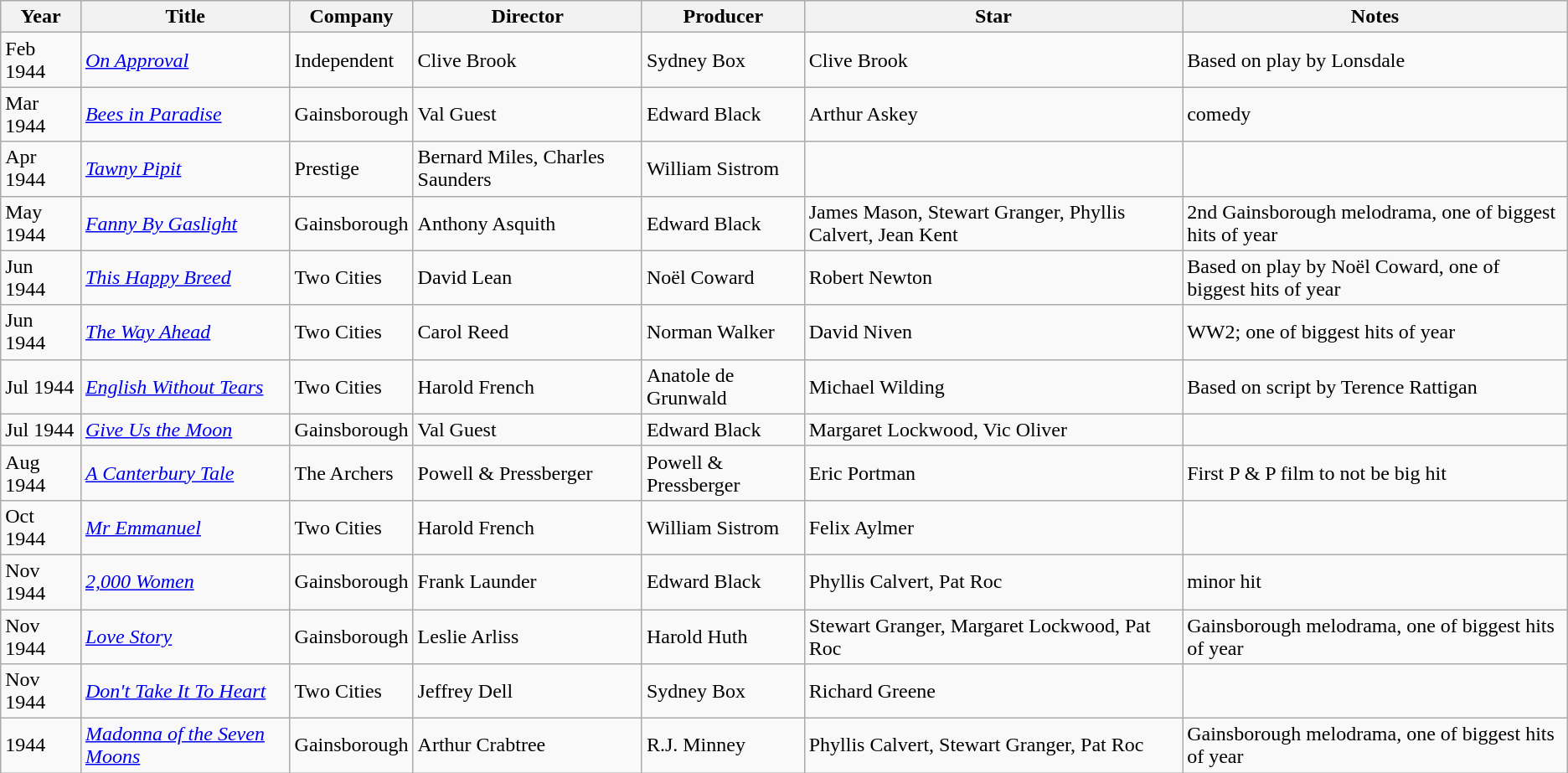<table class="wikitable sortable">
<tr>
<th>Year</th>
<th>Title</th>
<th>Company</th>
<th>Director</th>
<th>Producer</th>
<th>Star</th>
<th>Notes</th>
</tr>
<tr>
<td>Feb 1944</td>
<td><em><a href='#'>On Approval</a></em></td>
<td>Independent</td>
<td>Clive Brook</td>
<td>Sydney Box</td>
<td>Clive Brook</td>
<td>Based on play by Lonsdale</td>
</tr>
<tr>
<td>Mar 1944</td>
<td><em><a href='#'>Bees in Paradise</a></em></td>
<td>Gainsborough</td>
<td>Val Guest</td>
<td>Edward Black</td>
<td>Arthur Askey</td>
<td>comedy</td>
</tr>
<tr>
<td>Apr 1944</td>
<td><em><a href='#'>Tawny Pipit</a></em></td>
<td>Prestige</td>
<td>Bernard Miles, Charles Saunders</td>
<td>William Sistrom</td>
<td></td>
<td></td>
</tr>
<tr>
<td>May 1944</td>
<td><em><a href='#'>Fanny By Gaslight</a></em></td>
<td>Gainsborough</td>
<td>Anthony Asquith</td>
<td>Edward Black</td>
<td>James Mason, Stewart Granger, Phyllis Calvert, Jean Kent</td>
<td>2nd Gainsborough melodrama, one of biggest hits of year</td>
</tr>
<tr>
<td>Jun 1944</td>
<td><em><a href='#'>This Happy Breed</a></em></td>
<td>Two Cities</td>
<td>David Lean</td>
<td>Noël Coward</td>
<td>Robert Newton</td>
<td>Based on play by Noël Coward, one of biggest hits of year</td>
</tr>
<tr>
<td>Jun 1944</td>
<td><em><a href='#'>The Way Ahead</a></em></td>
<td>Two Cities</td>
<td>Carol Reed</td>
<td>Norman Walker</td>
<td>David Niven</td>
<td>WW2; one of biggest hits of year</td>
</tr>
<tr>
<td>Jul 1944</td>
<td><em><a href='#'>English Without Tears</a></em></td>
<td>Two Cities</td>
<td>Harold French</td>
<td>Anatole de Grunwald</td>
<td>Michael Wilding</td>
<td>Based on script by Terence Rattigan</td>
</tr>
<tr>
<td>Jul 1944</td>
<td><em><a href='#'>Give Us the Moon</a></em></td>
<td>Gainsborough</td>
<td>Val Guest</td>
<td>Edward Black</td>
<td>Margaret Lockwood, Vic Oliver</td>
<td></td>
</tr>
<tr>
<td>Aug 1944</td>
<td><em><a href='#'>A Canterbury Tale</a></em></td>
<td>The Archers</td>
<td>Powell & Pressberger</td>
<td>Powell & Pressberger</td>
<td>Eric Portman</td>
<td>First P & P film to not be big hit</td>
</tr>
<tr>
<td>Oct 1944</td>
<td><em><a href='#'>Mr Emmanuel</a></em></td>
<td>Two Cities</td>
<td>Harold French</td>
<td>William Sistrom</td>
<td>Felix Aylmer</td>
<td></td>
</tr>
<tr>
<td>Nov 1944</td>
<td><em><a href='#'>2,000 Women</a></em></td>
<td>Gainsborough</td>
<td>Frank Launder</td>
<td>Edward Black</td>
<td>Phyllis Calvert, Pat Roc</td>
<td>minor hit</td>
</tr>
<tr>
<td>Nov 1944</td>
<td><em><a href='#'>Love Story</a></em></td>
<td>Gainsborough</td>
<td>Leslie Arliss</td>
<td>Harold Huth</td>
<td>Stewart Granger, Margaret Lockwood, Pat Roc</td>
<td>Gainsborough melodrama, one of biggest hits of year</td>
</tr>
<tr>
<td>Nov 1944</td>
<td><em><a href='#'>Don't Take It To Heart</a></em></td>
<td>Two Cities</td>
<td>Jeffrey Dell</td>
<td>Sydney Box</td>
<td>Richard Greene</td>
<td></td>
</tr>
<tr>
<td>1944</td>
<td><em><a href='#'>Madonna of the Seven Moons</a></em></td>
<td>Gainsborough</td>
<td>Arthur Crabtree</td>
<td>R.J. Minney</td>
<td>Phyllis Calvert, Stewart Granger, Pat Roc</td>
<td>Gainsborough melodrama, one of biggest hits of year</td>
</tr>
</table>
